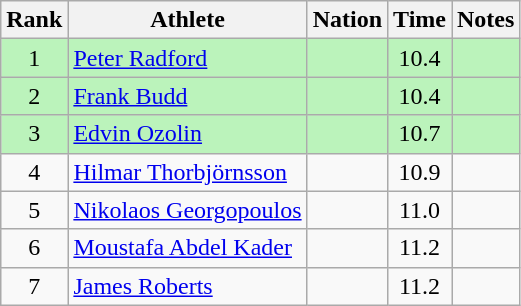<table class="wikitable sortable" style="text-align:center">
<tr>
<th>Rank</th>
<th>Athlete</th>
<th>Nation</th>
<th>Time</th>
<th>Notes</th>
</tr>
<tr bgcolor=bbf3bb>
<td>1</td>
<td align=left><a href='#'>Peter Radford</a></td>
<td align=left></td>
<td>10.4</td>
<td></td>
</tr>
<tr bgcolor=bbf3bb>
<td>2</td>
<td align=left><a href='#'>Frank Budd</a></td>
<td align=left></td>
<td>10.4</td>
<td></td>
</tr>
<tr bgcolor=bbf3bb>
<td>3</td>
<td align=left><a href='#'>Edvin Ozolin</a></td>
<td align=left></td>
<td>10.7</td>
<td></td>
</tr>
<tr>
<td>4</td>
<td align=left><a href='#'>Hilmar Thorbjörnsson</a></td>
<td align=left></td>
<td>10.9</td>
<td></td>
</tr>
<tr>
<td>5</td>
<td align=left><a href='#'>Nikolaos Georgopoulos</a></td>
<td align=left></td>
<td>11.0</td>
<td></td>
</tr>
<tr>
<td>6</td>
<td align=left><a href='#'>Moustafa Abdel Kader</a></td>
<td align=left></td>
<td>11.2</td>
<td></td>
</tr>
<tr>
<td>7</td>
<td align=left><a href='#'>James Roberts</a></td>
<td align=left></td>
<td>11.2</td>
<td></td>
</tr>
</table>
